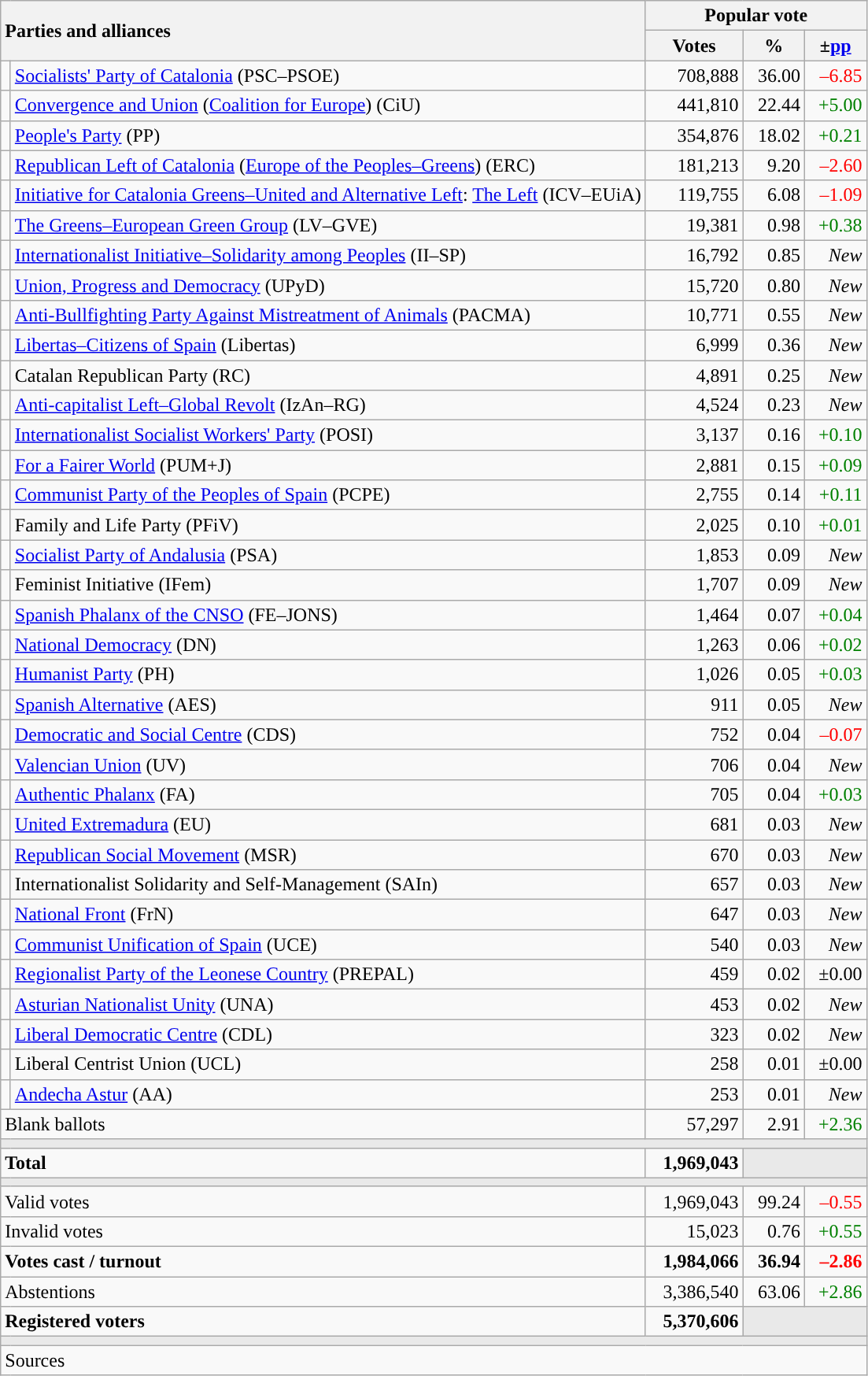<table class="wikitable" style="text-align:right">
<tr>
<th style="text-align:left;" rowspan="2" colspan="2" width="525">Parties and alliances</th>
<th colspan="3">Popular vote</th>
</tr>
<tr>
<th width="75">Votes</th>
<th width="45">%</th>
<th width="45">±<a href='#'>pp</a></th>
</tr>
<tr>
<td width="1" style="color:inherit;background:"></td>
<td align="left"><a href='#'>Socialists' Party of Catalonia</a> (PSC–PSOE)</td>
<td>708,888</td>
<td>36.00</td>
<td style="color:red;">–6.85</td>
</tr>
<tr>
<td style="color:inherit;background:"></td>
<td align="left"><a href='#'>Convergence and Union</a> (<a href='#'>Coalition for Europe</a>) (CiU)</td>
<td>441,810</td>
<td>22.44</td>
<td style="color:green;">+5.00</td>
</tr>
<tr>
<td style="color:inherit;background:"></td>
<td align="left"><a href='#'>People's Party</a> (PP)</td>
<td>354,876</td>
<td>18.02</td>
<td style="color:green;">+0.21</td>
</tr>
<tr>
<td style="color:inherit;background:"></td>
<td align="left"><a href='#'>Republican Left of Catalonia</a> (<a href='#'>Europe of the Peoples–Greens</a>) (ERC)</td>
<td>181,213</td>
<td>9.20</td>
<td style="color:red;">–2.60</td>
</tr>
<tr>
<td style="color:inherit;background:"></td>
<td align="left"><a href='#'>Initiative for Catalonia Greens–United and Alternative Left</a>: <a href='#'>The Left</a> (ICV–EUiA)</td>
<td>119,755</td>
<td>6.08</td>
<td style="color:red;">–1.09</td>
</tr>
<tr>
<td style="color:inherit;background:"></td>
<td align="left"><a href='#'>The Greens–European Green Group</a> (LV–GVE)</td>
<td>19,381</td>
<td>0.98</td>
<td style="color:green;">+0.38</td>
</tr>
<tr>
<td style="color:inherit;background:"></td>
<td align="left"><a href='#'>Internationalist Initiative–Solidarity among Peoples</a> (II–SP)</td>
<td>16,792</td>
<td>0.85</td>
<td><em>New</em></td>
</tr>
<tr>
<td style="color:inherit;background:"></td>
<td align="left"><a href='#'>Union, Progress and Democracy</a> (UPyD)</td>
<td>15,720</td>
<td>0.80</td>
<td><em>New</em></td>
</tr>
<tr>
<td style="color:inherit;background:"></td>
<td align="left"><a href='#'>Anti-Bullfighting Party Against Mistreatment of Animals</a> (PACMA)</td>
<td>10,771</td>
<td>0.55</td>
<td><em>New</em></td>
</tr>
<tr>
<td style="color:inherit;background:"></td>
<td align="left"><a href='#'>Libertas–Citizens of Spain</a> (Libertas)</td>
<td>6,999</td>
<td>0.36</td>
<td><em>New</em></td>
</tr>
<tr>
<td style="color:inherit;background:"></td>
<td align="left">Catalan Republican Party (RC)</td>
<td>4,891</td>
<td>0.25</td>
<td><em>New</em></td>
</tr>
<tr>
<td style="color:inherit;background:"></td>
<td align="left"><a href='#'>Anti-capitalist Left–Global Revolt</a> (IzAn–RG)</td>
<td>4,524</td>
<td>0.23</td>
<td><em>New</em></td>
</tr>
<tr>
<td style="color:inherit;background:"></td>
<td align="left"><a href='#'>Internationalist Socialist Workers' Party</a> (POSI)</td>
<td>3,137</td>
<td>0.16</td>
<td style="color:green;">+0.10</td>
</tr>
<tr>
<td style="color:inherit;background:"></td>
<td align="left"><a href='#'>For a Fairer World</a> (PUM+J)</td>
<td>2,881</td>
<td>0.15</td>
<td style="color:green;">+0.09</td>
</tr>
<tr>
<td style="color:inherit;background:"></td>
<td align="left"><a href='#'>Communist Party of the Peoples of Spain</a> (PCPE)</td>
<td>2,755</td>
<td>0.14</td>
<td style="color:green;">+0.11</td>
</tr>
<tr>
<td style="color:inherit;background:"></td>
<td align="left">Family and Life Party (PFiV)</td>
<td>2,025</td>
<td>0.10</td>
<td style="color:green;">+0.01</td>
</tr>
<tr>
<td style="color:inherit;background:"></td>
<td align="left"><a href='#'>Socialist Party of Andalusia</a> (PSA)</td>
<td>1,853</td>
<td>0.09</td>
<td><em>New</em></td>
</tr>
<tr>
<td style="color:inherit;background:"></td>
<td align="left">Feminist Initiative (IFem)</td>
<td>1,707</td>
<td>0.09</td>
<td><em>New</em></td>
</tr>
<tr>
<td style="color:inherit;background:"></td>
<td align="left"><a href='#'>Spanish Phalanx of the CNSO</a> (FE–JONS)</td>
<td>1,464</td>
<td>0.07</td>
<td style="color:green;">+0.04</td>
</tr>
<tr>
<td style="color:inherit;background:"></td>
<td align="left"><a href='#'>National Democracy</a> (DN)</td>
<td>1,263</td>
<td>0.06</td>
<td style="color:green;">+0.02</td>
</tr>
<tr>
<td style="color:inherit;background:"></td>
<td align="left"><a href='#'>Humanist Party</a> (PH)</td>
<td>1,026</td>
<td>0.05</td>
<td style="color:green;">+0.03</td>
</tr>
<tr>
<td style="color:inherit;background:"></td>
<td align="left"><a href='#'>Spanish Alternative</a> (AES)</td>
<td>911</td>
<td>0.05</td>
<td><em>New</em></td>
</tr>
<tr>
<td style="color:inherit;background:"></td>
<td align="left"><a href='#'>Democratic and Social Centre</a> (CDS)</td>
<td>752</td>
<td>0.04</td>
<td style="color:red;">–0.07</td>
</tr>
<tr>
<td style="color:inherit;background:"></td>
<td align="left"><a href='#'>Valencian Union</a> (UV)</td>
<td>706</td>
<td>0.04</td>
<td><em>New</em></td>
</tr>
<tr>
<td style="color:inherit;background:"></td>
<td align="left"><a href='#'>Authentic Phalanx</a> (FA)</td>
<td>705</td>
<td>0.04</td>
<td style="color:green;">+0.03</td>
</tr>
<tr>
<td style="color:inherit;background:"></td>
<td align="left"><a href='#'>United Extremadura</a> (EU)</td>
<td>681</td>
<td>0.03</td>
<td><em>New</em></td>
</tr>
<tr>
<td style="color:inherit;background:"></td>
<td align="left"><a href='#'>Republican Social Movement</a> (MSR)</td>
<td>670</td>
<td>0.03</td>
<td><em>New</em></td>
</tr>
<tr>
<td style="color:inherit;background:"></td>
<td align="left">Internationalist Solidarity and Self-Management (SAIn)</td>
<td>657</td>
<td>0.03</td>
<td><em>New</em></td>
</tr>
<tr>
<td style="color:inherit;background:"></td>
<td align="left"><a href='#'>National Front</a> (FrN)</td>
<td>647</td>
<td>0.03</td>
<td><em>New</em></td>
</tr>
<tr>
<td style="color:inherit;background:"></td>
<td align="left"><a href='#'>Communist Unification of Spain</a> (UCE)</td>
<td>540</td>
<td>0.03</td>
<td><em>New</em></td>
</tr>
<tr>
<td style="color:inherit;background:"></td>
<td align="left"><a href='#'>Regionalist Party of the Leonese Country</a> (PREPAL)</td>
<td>459</td>
<td>0.02</td>
<td>±0.00</td>
</tr>
<tr>
<td style="color:inherit;background:"></td>
<td align="left"><a href='#'>Asturian Nationalist Unity</a> (UNA)</td>
<td>453</td>
<td>0.02</td>
<td><em>New</em></td>
</tr>
<tr>
<td style="color:inherit;background:"></td>
<td align="left"><a href='#'>Liberal Democratic Centre</a> (CDL)</td>
<td>323</td>
<td>0.02</td>
<td><em>New</em></td>
</tr>
<tr>
<td style="color:inherit;background:"></td>
<td align="left">Liberal Centrist Union (UCL)</td>
<td>258</td>
<td>0.01</td>
<td>±0.00</td>
</tr>
<tr>
<td style="color:inherit;background:"></td>
<td align="left"><a href='#'>Andecha Astur</a> (AA)</td>
<td>253</td>
<td>0.01</td>
<td><em>New</em></td>
</tr>
<tr>
<td align="left" colspan="2">Blank ballots</td>
<td>57,297</td>
<td>2.91</td>
<td style="color:green;">+2.36</td>
</tr>
<tr>
<td colspan="5" bgcolor="#E9E9E9"></td>
</tr>
<tr style="font-weight:bold;">
<td align="left" colspan="2">Total</td>
<td>1,969,043</td>
<td bgcolor="#E9E9E9" colspan="2"></td>
</tr>
<tr>
<td colspan="5" bgcolor="#E9E9E9"></td>
</tr>
<tr>
<td align="left" colspan="2">Valid votes</td>
<td>1,969,043</td>
<td>99.24</td>
<td style="color:red;">–0.55</td>
</tr>
<tr>
<td align="left" colspan="2">Invalid votes</td>
<td>15,023</td>
<td>0.76</td>
<td style="color:green;">+0.55</td>
</tr>
<tr style="font-weight:bold;">
<td align="left" colspan="2">Votes cast / turnout</td>
<td>1,984,066</td>
<td>36.94</td>
<td style="color:red;">–2.86</td>
</tr>
<tr>
<td align="left" colspan="2">Abstentions</td>
<td>3,386,540</td>
<td>63.06</td>
<td style="color:green;">+2.86</td>
</tr>
<tr style="font-weight:bold;">
<td align="left" colspan="2">Registered voters</td>
<td>5,370,606</td>
<td bgcolor="#E9E9E9" colspan="2"></td>
</tr>
<tr>
<td colspan="5" bgcolor="#E9E9E9"></td>
</tr>
<tr>
<td align="left" colspan="5">Sources</td>
</tr>
</table>
